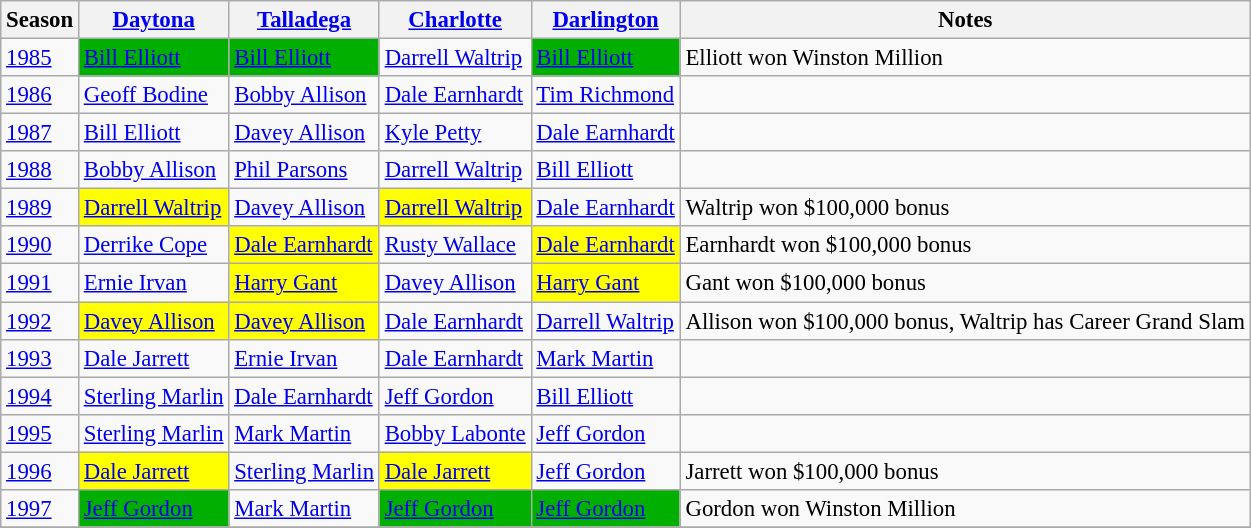<table class="wikitable" style="font-size: 95%;">
<tr>
<th>Season</th>
<th><a href='#'>Daytona</a></th>
<th><a href='#'>Talladega</a></th>
<th><a href='#'>Charlotte</a></th>
<th><a href='#'>Darlington</a></th>
<th>Notes</th>
</tr>
<tr>
<td><a href='#'>1985</a></td>
<td style="background:#00af00;"><a href='#'>Bill Elliott</a></td>
<td style="background:#00af00;"><a href='#'>Bill Elliott</a></td>
<td><a href='#'>Darrell Waltrip</a></td>
<td style="background:#00af00;"><a href='#'>Bill Elliott</a></td>
<td>Elliott won Winston Million</td>
</tr>
<tr>
<td><a href='#'>1986</a></td>
<td><a href='#'>Geoff Bodine</a></td>
<td><a href='#'>Bobby Allison</a></td>
<td><a href='#'>Dale Earnhardt</a></td>
<td><a href='#'>Tim Richmond</a></td>
<td></td>
</tr>
<tr>
<td><a href='#'>1987</a></td>
<td><a href='#'>Bill Elliott</a></td>
<td><a href='#'>Davey Allison</a></td>
<td><a href='#'>Kyle Petty</a></td>
<td><a href='#'>Dale Earnhardt</a></td>
<td></td>
</tr>
<tr>
<td><a href='#'>1988</a></td>
<td><a href='#'>Bobby Allison</a></td>
<td><a href='#'>Phil Parsons</a></td>
<td><a href='#'>Darrell Waltrip</a></td>
<td><a href='#'>Bill Elliott</a></td>
<td></td>
</tr>
<tr>
<td><a href='#'>1989</a></td>
<td style="background:yellow;"><a href='#'>Darrell Waltrip</a></td>
<td><a href='#'>Davey Allison</a></td>
<td style="background:yellow;"><a href='#'>Darrell Waltrip</a></td>
<td><a href='#'>Dale Earnhardt</a></td>
<td>Waltrip won $100,000 bonus</td>
</tr>
<tr>
<td><a href='#'>1990</a></td>
<td><a href='#'>Derrike Cope</a></td>
<td style="background:yellow;"><a href='#'>Dale Earnhardt</a></td>
<td><a href='#'>Rusty Wallace</a></td>
<td style="background:yellow;"><a href='#'>Dale Earnhardt</a></td>
<td>Earnhardt won $100,000 bonus</td>
</tr>
<tr>
<td><a href='#'>1991</a></td>
<td><a href='#'>Ernie Irvan</a></td>
<td style="background:yellow;"><a href='#'>Harry Gant</a></td>
<td><a href='#'>Davey Allison</a></td>
<td style="background:yellow;"><a href='#'>Harry Gant</a></td>
<td>Gant won $100,000 bonus</td>
</tr>
<tr>
<td><a href='#'>1992</a></td>
<td style="background:yellow;"><a href='#'>Davey Allison</a></td>
<td style="background:yellow;"><a href='#'>Davey Allison</a></td>
<td><a href='#'>Dale Earnhardt</a></td>
<td><a href='#'>Darrell Waltrip</a></td>
<td>Allison won $100,000 bonus, Waltrip has Career Grand Slam</td>
</tr>
<tr>
<td><a href='#'>1993</a></td>
<td><a href='#'>Dale Jarrett</a></td>
<td><a href='#'>Ernie Irvan</a></td>
<td><a href='#'>Dale Earnhardt</a></td>
<td><a href='#'>Mark Martin</a></td>
<td></td>
</tr>
<tr>
<td><a href='#'>1994</a></td>
<td><a href='#'>Sterling Marlin</a></td>
<td><a href='#'>Dale Earnhardt</a></td>
<td><a href='#'>Jeff Gordon</a></td>
<td><a href='#'>Bill Elliott</a></td>
<td></td>
</tr>
<tr>
<td><a href='#'>1995</a></td>
<td><a href='#'>Sterling Marlin</a></td>
<td><a href='#'>Mark Martin</a></td>
<td><a href='#'>Bobby Labonte</a></td>
<td><a href='#'>Jeff Gordon</a></td>
<td></td>
</tr>
<tr>
<td><a href='#'>1996</a></td>
<td style="background:yellow;"><a href='#'>Dale Jarrett</a></td>
<td><a href='#'>Sterling Marlin</a></td>
<td style="background:yellow;"><a href='#'>Dale Jarrett</a></td>
<td><a href='#'>Jeff Gordon</a></td>
<td>Jarrett won $100,000 bonus</td>
</tr>
<tr>
<td><a href='#'>1997</a></td>
<td style="background:#00af00;"><a href='#'>Jeff Gordon</a></td>
<td><a href='#'>Mark Martin</a></td>
<td style="background:#00af00;"><a href='#'>Jeff Gordon</a></td>
<td style="background:#00af00;"><a href='#'>Jeff Gordon</a></td>
<td>Gordon won Winston Million</td>
</tr>
<tr>
</tr>
</table>
